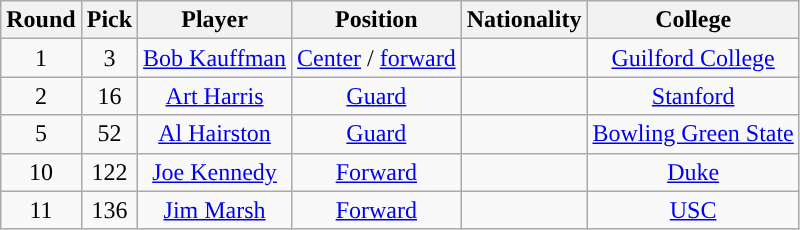<table class="wikitable sortable sortable">
<tr>
<th>Round</th>
<th>Pick</th>
<th>Player</th>
<th>Position</th>
<th>Nationality</th>
<th>College</th>
</tr>
<tr align=center>
<td>1</td>
<td>3</td>
<td><a href='#'>Bob Kauffman</a></td>
<td><a href='#'>Center</a> / <a href='#'>forward</a></td>
<td></td>
<td><a href='#'>Guilford College</a></td>
</tr>
<tr align=center>
<td>2</td>
<td>16</td>
<td><a href='#'>Art Harris</a></td>
<td><a href='#'>Guard</a></td>
<td></td>
<td><a href='#'>Stanford</a></td>
</tr>
<tr align=center>
<td>5</td>
<td>52</td>
<td><a href='#'>Al Hairston</a></td>
<td><a href='#'>Guard</a></td>
<td></td>
<td><a href='#'>Bowling Green State</a></td>
</tr>
<tr align=center>
<td>10</td>
<td>122</td>
<td><a href='#'>Joe Kennedy</a></td>
<td><a href='#'>Forward</a></td>
<td></td>
<td><a href='#'>Duke</a></td>
</tr>
<tr align=center>
<td>11</td>
<td>136</td>
<td><a href='#'>Jim Marsh</a></td>
<td><a href='#'>Forward</a></td>
<td></td>
<td><a href='#'>USC</a></td>
</tr>
</table>
